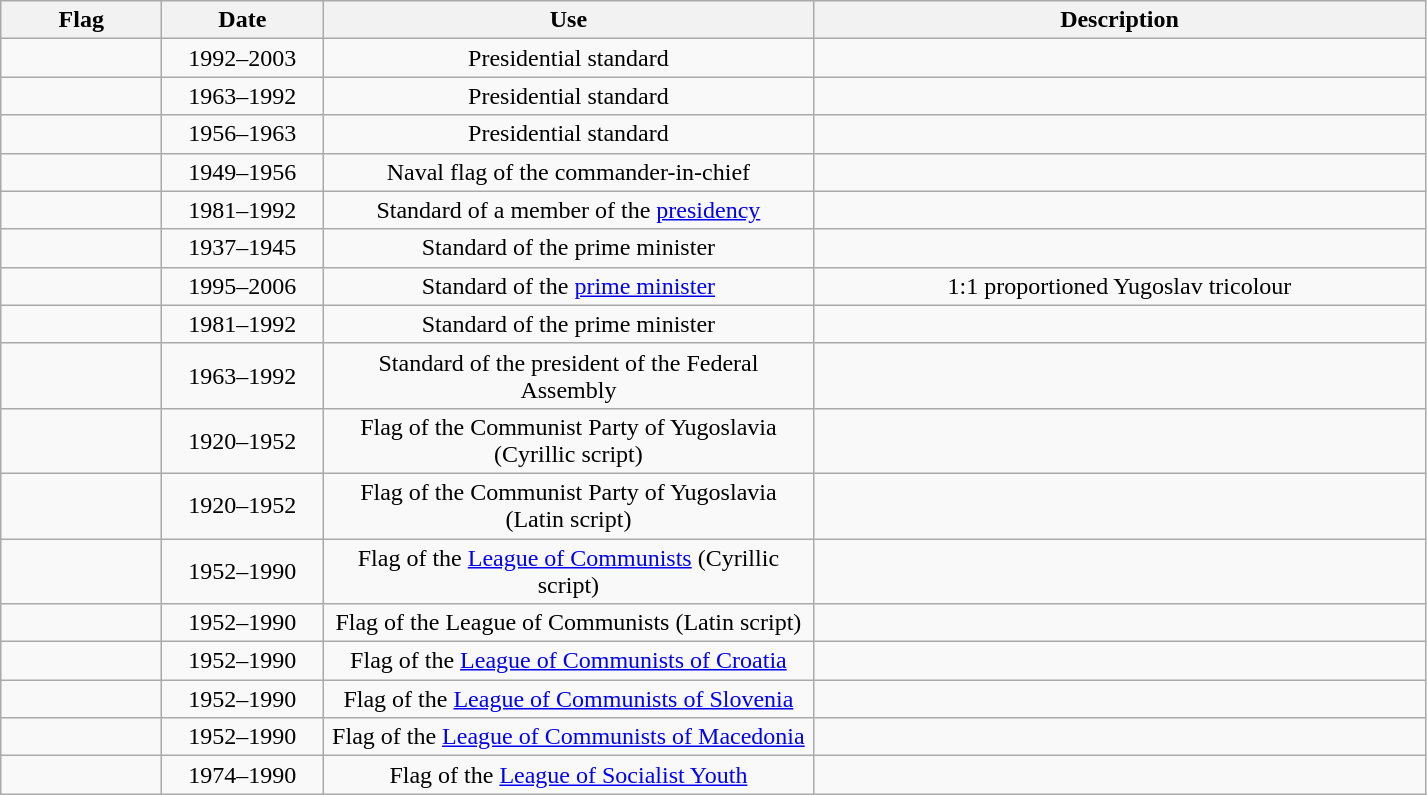<table class="wikitable" style="text-align:center;">
<tr style="background:#efefef;">
<th style="width:100px;">Flag</th>
<th style="width:100px;">Date</th>
<th style="width:320px; text-align:center;">Use</th>
<th style="width:400px; text-align:center;">Description</th>
</tr>
<tr>
<td></td>
<td>1992–2003</td>
<td>Presidential standard </td>
<td></td>
</tr>
<tr>
<td></td>
<td>1963–1992</td>
<td>Presidential standard </td>
<td></td>
</tr>
<tr>
<td></td>
<td>1956–1963</td>
<td>Presidential standard </td>
<td></td>
</tr>
<tr>
<td></td>
<td>1949–1956</td>
<td>Naval flag of the commander-in-chief </td>
<td></td>
</tr>
<tr>
<td></td>
<td>1981–1992</td>
<td>Standard of a member of the <a href='#'>presidency</a> </td>
<td></td>
</tr>
<tr>
<td></td>
<td>1937–1945</td>
<td>Standard of the prime minister </td>
<td></td>
</tr>
<tr>
<td></td>
<td>1995–2006</td>
<td> Standard of the <a href='#'>prime minister</a></td>
<td>1:1 proportioned  Yugoslav tricolour</td>
</tr>
<tr>
<td></td>
<td>1981–1992</td>
<td>Standard of the prime minister </td>
<td></td>
</tr>
<tr>
<td></td>
<td>1963–1992</td>
<td>Standard of the president of the Federal Assembly </td>
<td></td>
</tr>
<tr>
<td></td>
<td>1920–1952</td>
<td>Flag of the Communist Party of Yugoslavia (Cyrillic script) </td>
<td></td>
</tr>
<tr>
<td></td>
<td>1920–1952</td>
<td>Flag of the Communist Party of Yugoslavia (Latin script) </td>
<td></td>
</tr>
<tr>
<td></td>
<td>1952–1990</td>
<td>Flag of the <a href='#'>League of Communists</a> (Cyrillic script) </td>
<td></td>
</tr>
<tr>
<td></td>
<td>1952–1990</td>
<td>Flag of the League of Communists (Latin script) </td>
<td></td>
</tr>
<tr>
<td></td>
<td>1952–1990</td>
<td>Flag of the <a href='#'>League of Communists of Croatia</a> </td>
<td></td>
</tr>
<tr>
<td></td>
<td>1952–1990</td>
<td>Flag of the <a href='#'>League of Communists of Slovenia</a> </td>
<td></td>
</tr>
<tr>
<td></td>
<td>1952–1990</td>
<td>Flag of the <a href='#'>League of Communists of Macedonia</a> </td>
<td></td>
</tr>
<tr>
<td></td>
<td>1974–1990</td>
<td>Flag of the <a href='#'>League of Socialist Youth</a> </td>
<td></td>
</tr>
</table>
